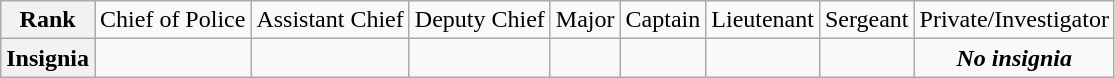<table class="wikitable">
<tr style="text-align:center;">
<th>Rank</th>
<td>Chief of Police</td>
<td>Assistant Chief</td>
<td>Deputy Chief</td>
<td>Major</td>
<td>Captain</td>
<td>Lieutenant</td>
<td>Sergeant</td>
<td>Private/Investigator</td>
</tr>
<tr style="text-align:center;">
<th>Insignia</th>
<td></td>
<td></td>
<td></td>
<td></td>
<td></td>
<td></td>
<td></td>
<td><strong><em>No insignia</em></strong></td>
</tr>
</table>
